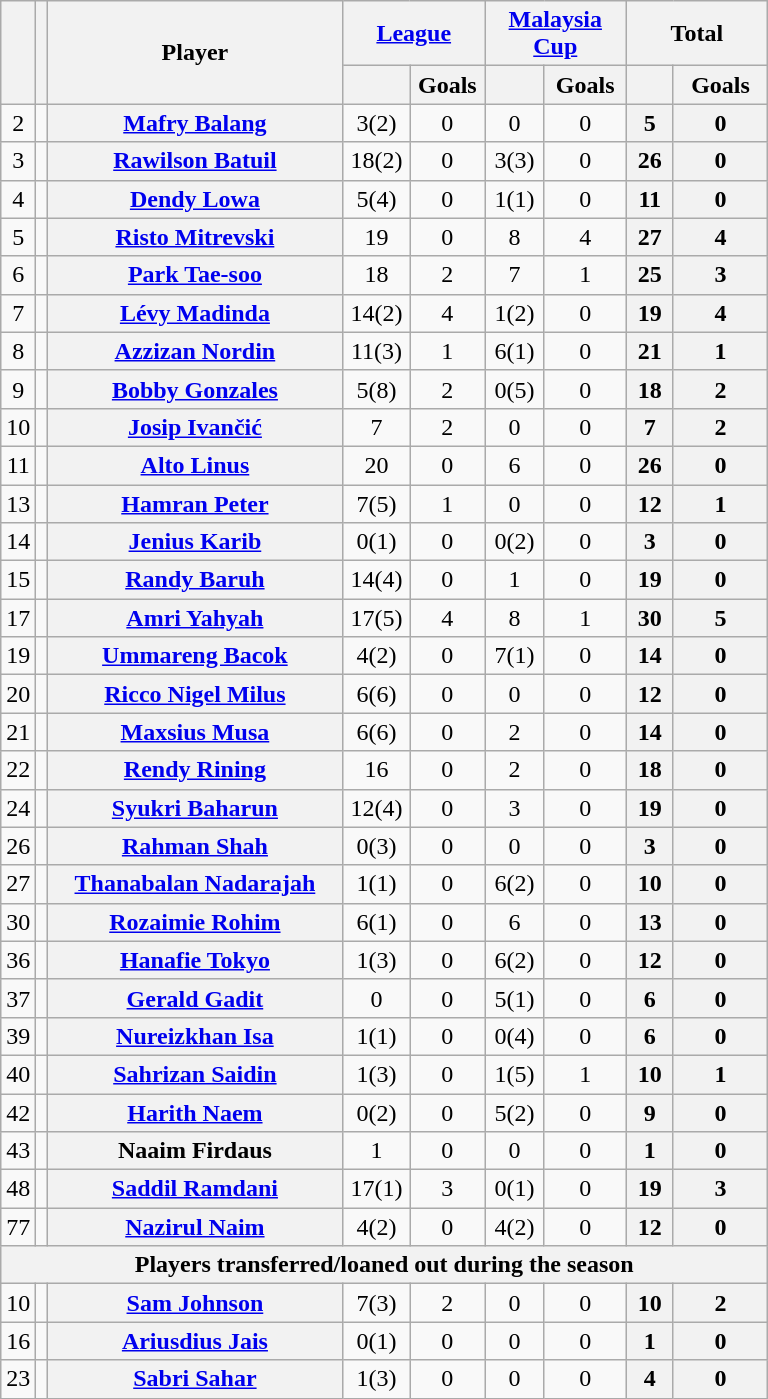<table class="wikitable sortable plainrowheaders" style="text-align:center">
<tr>
<th rowspan="2"></th>
<th rowspan="2"></th>
<th rowspan="2" style="width:190px;">Player</th>
<th colspan="2" style="width:87px;"><a href='#'>League</a></th>
<th colspan="2" style="width:87px;"><a href='#'>Malaysia Cup</a></th>
<th colspan="2" style="width:87px;">Total</th>
</tr>
<tr>
<th></th>
<th>Goals</th>
<th></th>
<th>Goals</th>
<th></th>
<th>Goals</th>
</tr>
<tr>
<td>2</td>
<td></td>
<th scope="row"> <a href='#'>Mafry Balang</a><br></th>
<td>3(2)</td>
<td>0<br></td>
<td>0</td>
<td>0<br></td>
<th>5</th>
<th>0</th>
</tr>
<tr>
<td>3</td>
<td></td>
<th scope="row"> <a href='#'>Rawilson Batuil</a><br></th>
<td>18(2)</td>
<td>0<br></td>
<td>3(3)</td>
<td>0<br></td>
<th>26</th>
<th>0</th>
</tr>
<tr>
<td>4</td>
<td></td>
<th scope="row"> <a href='#'>Dendy Lowa</a><br></th>
<td>5(4)</td>
<td>0<br></td>
<td>1(1)</td>
<td>0<br></td>
<th>11</th>
<th>0</th>
</tr>
<tr>
<td>5</td>
<td></td>
<th scope="row"> <a href='#'>Risto Mitrevski</a><br></th>
<td>19</td>
<td>0<br></td>
<td>8</td>
<td>4<br></td>
<th>27</th>
<th>4</th>
</tr>
<tr>
<td>6</td>
<td></td>
<th scope="row"> <a href='#'>Park Tae-soo</a><br></th>
<td>18</td>
<td>2<br></td>
<td>7</td>
<td>1<br></td>
<th>25</th>
<th>3</th>
</tr>
<tr>
<td>7</td>
<td></td>
<th scope="row"> <a href='#'>Lévy Madinda</a><br></th>
<td>14(2)</td>
<td>4<br></td>
<td>1(2)</td>
<td>0<br></td>
<th>19</th>
<th>4</th>
</tr>
<tr>
<td>8</td>
<td></td>
<th scope="row"> <a href='#'>Azzizan Nordin</a><br></th>
<td>11(3)</td>
<td>1<br></td>
<td>6(1)</td>
<td>0<br></td>
<th>21</th>
<th>1</th>
</tr>
<tr>
<td>9</td>
<td></td>
<th scope="row"> <a href='#'>Bobby Gonzales</a><br></th>
<td>5(8)</td>
<td>2<br></td>
<td>0(5)</td>
<td>0<br></td>
<th>18</th>
<th>2</th>
</tr>
<tr>
<td>10</td>
<td></td>
<th scope="row"> <a href='#'>Josip Ivančić</a><br></th>
<td>7</td>
<td>2<br></td>
<td>0</td>
<td>0<br></td>
<th>7</th>
<th>2</th>
</tr>
<tr>
<td>11</td>
<td></td>
<th scope="row"> <a href='#'>Alto Linus</a><br></th>
<td>20</td>
<td>0<br></td>
<td>6</td>
<td>0<br></td>
<th>26</th>
<th>0</th>
</tr>
<tr>
<td>13</td>
<td></td>
<th scope="row"> <a href='#'>Hamran Peter</a><br></th>
<td>7(5)</td>
<td>1<br></td>
<td>0</td>
<td>0<br></td>
<th>12</th>
<th>1</th>
</tr>
<tr>
<td>14</td>
<td></td>
<th scope="row"> <a href='#'>Jenius Karib</a><br></th>
<td>0(1)</td>
<td>0<br></td>
<td>0(2)</td>
<td>0<br></td>
<th>3</th>
<th>0</th>
</tr>
<tr>
<td>15</td>
<td></td>
<th scope="row"> <a href='#'>Randy Baruh</a><br></th>
<td>14(4)</td>
<td>0<br></td>
<td>1</td>
<td>0<br></td>
<th>19</th>
<th>0</th>
</tr>
<tr>
<td>17</td>
<td></td>
<th scope="row"> <a href='#'>Amri Yahyah</a><br></th>
<td>17(5)</td>
<td>4<br></td>
<td>8</td>
<td>1<br></td>
<th>30</th>
<th>5</th>
</tr>
<tr>
<td>19</td>
<td></td>
<th scope="row"> <a href='#'>Ummareng Bacok</a><br></th>
<td>4(2)</td>
<td>0<br></td>
<td>7(1)</td>
<td>0<br></td>
<th>14</th>
<th>0</th>
</tr>
<tr>
<td>20</td>
<td></td>
<th scope="row"> <a href='#'>Ricco Nigel Milus</a><br></th>
<td>6(6)</td>
<td>0<br></td>
<td>0</td>
<td>0<br></td>
<th>12</th>
<th>0</th>
</tr>
<tr>
<td>21</td>
<td></td>
<th scope="row"> <a href='#'>Maxsius Musa</a><br></th>
<td>6(6)</td>
<td>0<br></td>
<td>2</td>
<td>0<br></td>
<th>14</th>
<th>0</th>
</tr>
<tr>
<td>22</td>
<td></td>
<th scope="row"> <a href='#'>Rendy Rining</a><br></th>
<td>16</td>
<td>0<br></td>
<td>2</td>
<td>0<br></td>
<th>18</th>
<th>0</th>
</tr>
<tr>
<td>24</td>
<td></td>
<th scope="row"> <a href='#'>Syukri Baharun</a><br></th>
<td>12(4)</td>
<td>0<br></td>
<td>3</td>
<td>0<br></td>
<th>19</th>
<th>0</th>
</tr>
<tr>
<td>26</td>
<td></td>
<th scope="row"> <a href='#'>Rahman Shah</a><br></th>
<td>0(3)</td>
<td>0<br></td>
<td>0</td>
<td>0<br></td>
<th>3</th>
<th>0</th>
</tr>
<tr>
<td>27</td>
<td></td>
<th scope="row"> <a href='#'>Thanabalan Nadarajah</a><br></th>
<td>1(1)</td>
<td>0<br></td>
<td>6(2)</td>
<td>0<br></td>
<th>10</th>
<th>0</th>
</tr>
<tr>
<td>30</td>
<td></td>
<th scope="row"> <a href='#'>Rozaimie Rohim</a><br></th>
<td>6(1)</td>
<td>0<br></td>
<td>6</td>
<td>0<br></td>
<th>13</th>
<th>0</th>
</tr>
<tr>
<td>36</td>
<td></td>
<th scope="row"> <a href='#'>Hanafie Tokyo</a><br></th>
<td>1(3)</td>
<td>0<br></td>
<td>6(2)</td>
<td>0<br></td>
<th>12</th>
<th>0</th>
</tr>
<tr>
<td>37</td>
<td></td>
<th scope="row"> <a href='#'>Gerald Gadit</a><br></th>
<td>0</td>
<td>0<br></td>
<td>5(1)</td>
<td>0<br></td>
<th>6</th>
<th>0</th>
</tr>
<tr>
<td>39</td>
<td></td>
<th scope="row"> <a href='#'>Nureizkhan Isa</a><br></th>
<td>1(1)</td>
<td>0<br></td>
<td>0(4)</td>
<td>0<br></td>
<th>6</th>
<th>0</th>
</tr>
<tr>
<td>40</td>
<td></td>
<th scope="row"> <a href='#'>Sahrizan Saidin</a><br></th>
<td>1(3)</td>
<td>0<br></td>
<td>1(5)</td>
<td>1<br></td>
<th>10</th>
<th>1</th>
</tr>
<tr>
<td>42</td>
<td></td>
<th scope="row"> <a href='#'>Harith Naem</a><br></th>
<td>0(2)</td>
<td>0<br></td>
<td>5(2)</td>
<td>0<br></td>
<th>9</th>
<th>0</th>
</tr>
<tr>
<td>43</td>
<td></td>
<th scope="row"> Naaim Firdaus<br></th>
<td>1</td>
<td>0<br></td>
<td>0</td>
<td>0<br></td>
<th>1</th>
<th>0</th>
</tr>
<tr>
<td>48</td>
<td></td>
<th scope="row"> <a href='#'>Saddil Ramdani</a><br></th>
<td>17(1)</td>
<td>3<br></td>
<td>0(1)</td>
<td>0<br></td>
<th>19</th>
<th>3</th>
</tr>
<tr>
<td>77</td>
<td></td>
<th scope="row"> <a href='#'>Nazirul Naim</a><br></th>
<td>4(2)</td>
<td>0<br></td>
<td>4(2)</td>
<td>0<br></td>
<th>12</th>
<th>0</th>
</tr>
<tr>
<th colspan=15 style=background:>Players transferred/loaned out during the season</th>
</tr>
<tr>
<td>10</td>
<td></td>
<th scope="row"> <a href='#'>Sam Johnson</a><br></th>
<td>7(3)</td>
<td>2<br></td>
<td>0</td>
<td>0<br></td>
<th>10</th>
<th>2</th>
</tr>
<tr>
<td>16</td>
<td></td>
<th scope="row"> <a href='#'>Ariusdius Jais</a><br></th>
<td>0(1)</td>
<td>0<br></td>
<td>0</td>
<td>0<br></td>
<th>1</th>
<th>0</th>
</tr>
<tr>
<td>23</td>
<td></td>
<th scope="row"> <a href='#'>Sabri Sahar</a><br></th>
<td>1(3)</td>
<td>0<br></td>
<td>0</td>
<td>0<br></td>
<th>4</th>
<th>0</th>
</tr>
</table>
